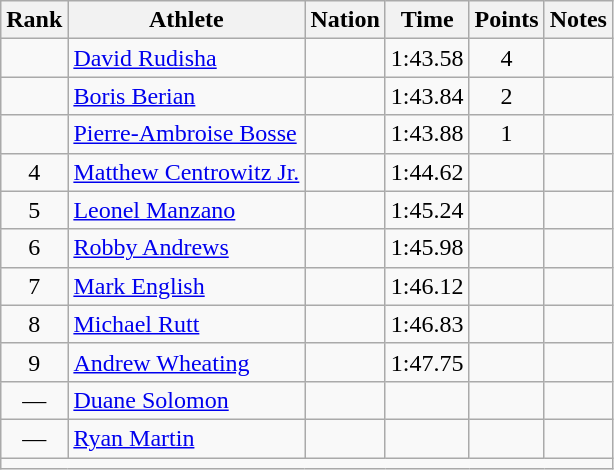<table class="wikitable mw-datatable sortable" style="text-align:center;">
<tr>
<th>Rank</th>
<th>Athlete</th>
<th>Nation</th>
<th>Time</th>
<th>Points</th>
<th>Notes</th>
</tr>
<tr>
<td></td>
<td align=left><a href='#'>David Rudisha</a></td>
<td align=left></td>
<td>1:43.58</td>
<td>4</td>
<td></td>
</tr>
<tr>
<td></td>
<td align=left><a href='#'>Boris Berian</a></td>
<td align=left></td>
<td>1:43.84</td>
<td>2</td>
<td></td>
</tr>
<tr>
<td></td>
<td align=left><a href='#'>Pierre-Ambroise Bosse</a></td>
<td align=left></td>
<td>1:43.88</td>
<td>1</td>
<td></td>
</tr>
<tr>
<td>4</td>
<td align=left><a href='#'>Matthew Centrowitz Jr.</a></td>
<td align=left></td>
<td>1:44.62</td>
<td></td>
<td></td>
</tr>
<tr>
<td>5</td>
<td align=left><a href='#'>Leonel Manzano</a></td>
<td align=left></td>
<td>1:45.24</td>
<td></td>
<td></td>
</tr>
<tr>
<td>6</td>
<td align=left><a href='#'>Robby Andrews</a></td>
<td align=left></td>
<td>1:45.98</td>
<td></td>
<td></td>
</tr>
<tr>
<td>7</td>
<td align=left><a href='#'>Mark English</a></td>
<td align=left></td>
<td>1:46.12</td>
<td></td>
<td></td>
</tr>
<tr>
<td>8</td>
<td align=left><a href='#'>Michael Rutt</a></td>
<td align=left></td>
<td>1:46.83</td>
<td></td>
<td></td>
</tr>
<tr>
<td>9</td>
<td align=left><a href='#'>Andrew Wheating</a></td>
<td align=left></td>
<td>1:47.75</td>
<td></td>
<td></td>
</tr>
<tr>
<td>—</td>
<td align=left><a href='#'>Duane Solomon</a></td>
<td align=left></td>
<td></td>
<td></td>
<td></td>
</tr>
<tr>
<td>—</td>
<td align=left><a href='#'>Ryan Martin</a></td>
<td align=left></td>
<td></td>
<td></td>
<td></td>
</tr>
<tr class="sortbottom">
<td colspan=6></td>
</tr>
</table>
